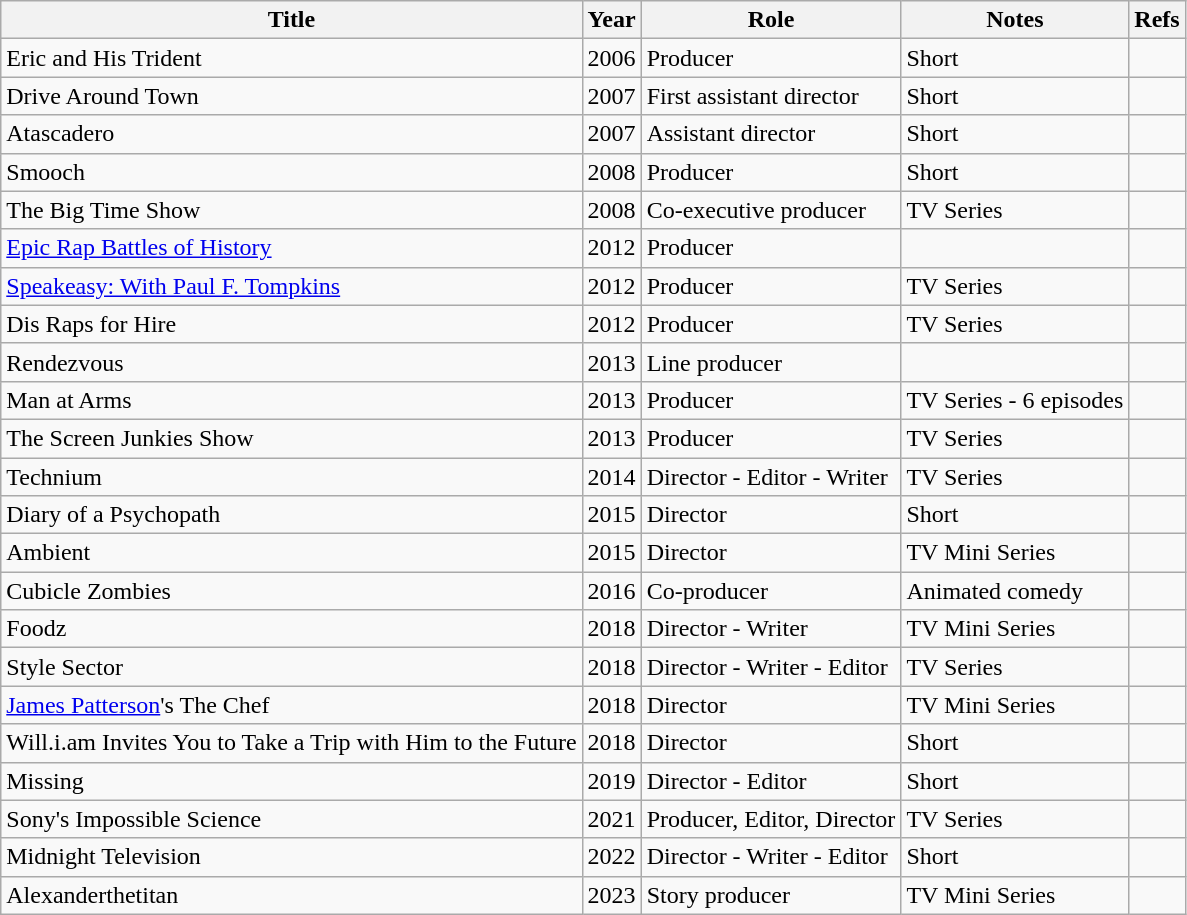<table class="wikitable sortable plainrowheaders">
<tr>
<th scope="col">Title</th>
<th scope="col">Year</th>
<th scope="col">Role</th>
<th scope="col">Notes</th>
<th>Refs</th>
</tr>
<tr>
<td>Eric and His Trident</td>
<td>2006</td>
<td>Producer</td>
<td>Short</td>
<td></td>
</tr>
<tr>
<td>Drive Around Town</td>
<td>2007</td>
<td>First assistant director</td>
<td>Short</td>
<td></td>
</tr>
<tr>
<td>Atascadero</td>
<td>2007</td>
<td>Assistant director</td>
<td>Short</td>
<td></td>
</tr>
<tr>
<td>Smooch</td>
<td>2008</td>
<td>Producer</td>
<td>Short</td>
<td></td>
</tr>
<tr>
<td>The Big Time Show</td>
<td>2008</td>
<td>Co-executive producer</td>
<td>TV Series</td>
<td></td>
</tr>
<tr>
<td><a href='#'>Epic Rap Battles of History</a></td>
<td>2012</td>
<td>Producer</td>
<td></td>
<td></td>
</tr>
<tr>
<td><a href='#'>Speakeasy: With Paul F. Tompkins</a></td>
<td>2012</td>
<td>Producer</td>
<td>TV Series</td>
<td></td>
</tr>
<tr>
<td>Dis Raps for Hire</td>
<td>2012</td>
<td>Producer</td>
<td>TV Series</td>
<td></td>
</tr>
<tr>
<td>Rendezvous</td>
<td>2013</td>
<td>Line producer</td>
<td></td>
<td></td>
</tr>
<tr>
<td>Man at Arms</td>
<td>2013</td>
<td>Producer</td>
<td>TV Series - 6 episodes</td>
<td></td>
</tr>
<tr>
<td>The Screen Junkies Show</td>
<td>2013</td>
<td>Producer</td>
<td>TV Series</td>
<td></td>
</tr>
<tr>
<td>Technium</td>
<td>2014</td>
<td>Director - Editor - Writer</td>
<td>TV Series</td>
<td></td>
</tr>
<tr>
<td>Diary of a Psychopath</td>
<td>2015</td>
<td>Director</td>
<td>Short</td>
<td></td>
</tr>
<tr>
<td>Ambient</td>
<td>2015</td>
<td>Director</td>
<td>TV Mini Series</td>
<td></td>
</tr>
<tr>
<td>Cubicle Zombies</td>
<td>2016</td>
<td>Co-producer</td>
<td>Animated comedy</td>
<td></td>
</tr>
<tr>
<td>Foodz</td>
<td>2018</td>
<td>Director - Writer</td>
<td>TV Mini Series</td>
<td></td>
</tr>
<tr>
<td>Style Sector</td>
<td>2018</td>
<td>Director - Writer - Editor</td>
<td>TV Series</td>
<td></td>
</tr>
<tr>
<td><a href='#'>James Patterson</a>'s The Chef</td>
<td>2018</td>
<td>Director</td>
<td>TV Mini Series</td>
<td></td>
</tr>
<tr>
<td>Will.i.am Invites You to Take a Trip with Him to the Future</td>
<td>2018</td>
<td>Director</td>
<td>Short</td>
<td></td>
</tr>
<tr>
<td>Missing</td>
<td>2019</td>
<td>Director - Editor</td>
<td>Short</td>
<td></td>
</tr>
<tr>
<td>Sony's Impossible Science</td>
<td>2021</td>
<td>Producer, Editor, Director</td>
<td>TV Series</td>
<td></td>
</tr>
<tr>
<td>Midnight Television</td>
<td>2022</td>
<td>Director - Writer - Editor</td>
<td>Short</td>
<td></td>
</tr>
<tr>
<td>Alexanderthetitan</td>
<td>2023</td>
<td>Story producer</td>
<td>TV Mini Series</td>
<td></td>
</tr>
</table>
